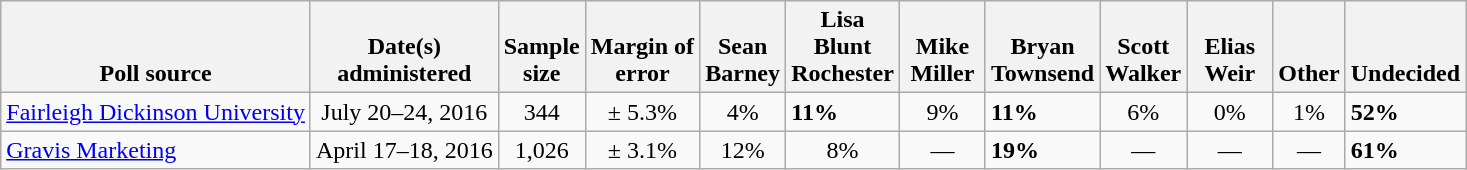<table class="wikitable">
<tr valign= bottom>
<th>Poll source</th>
<th>Date(s)<br>administered</th>
<th>Sample<br>size</th>
<th>Margin of<br>error</th>
<th style="width:50px;">Sean<br>Barney</th>
<th style="width:50px;">Lisa<br>Blunt Rochester</th>
<th style="width:50px;">Mike<br>Miller</th>
<th style="width:50px;">Bryan<br>Townsend</th>
<th style="width:50px;">Scott<br>Walker</th>
<th style="width:50px;">Elias<br>Weir</th>
<th>Other</th>
<th>Undecided</th>
</tr>
<tr>
<td><a href='#'>Fairleigh Dickinson University</a></td>
<td align=center>July 20–24, 2016</td>
<td align=center>344</td>
<td align=center>± 5.3%</td>
<td align=center>4%</td>
<td><strong>11%</strong></td>
<td align=center>9%</td>
<td><strong>11%</strong></td>
<td align=center>6%</td>
<td align=center>0%</td>
<td align=center>1%</td>
<td><strong>52%</strong></td>
</tr>
<tr>
<td><a href='#'>Gravis Marketing</a></td>
<td align=center>April 17–18, 2016</td>
<td align=center>1,026</td>
<td align=center>± 3.1%</td>
<td align=center>12%</td>
<td align=center>8%</td>
<td align=center>—</td>
<td><strong>19%</strong></td>
<td align=center>—</td>
<td align=center>—</td>
<td align=center>—</td>
<td><strong>61%</strong></td>
</tr>
</table>
